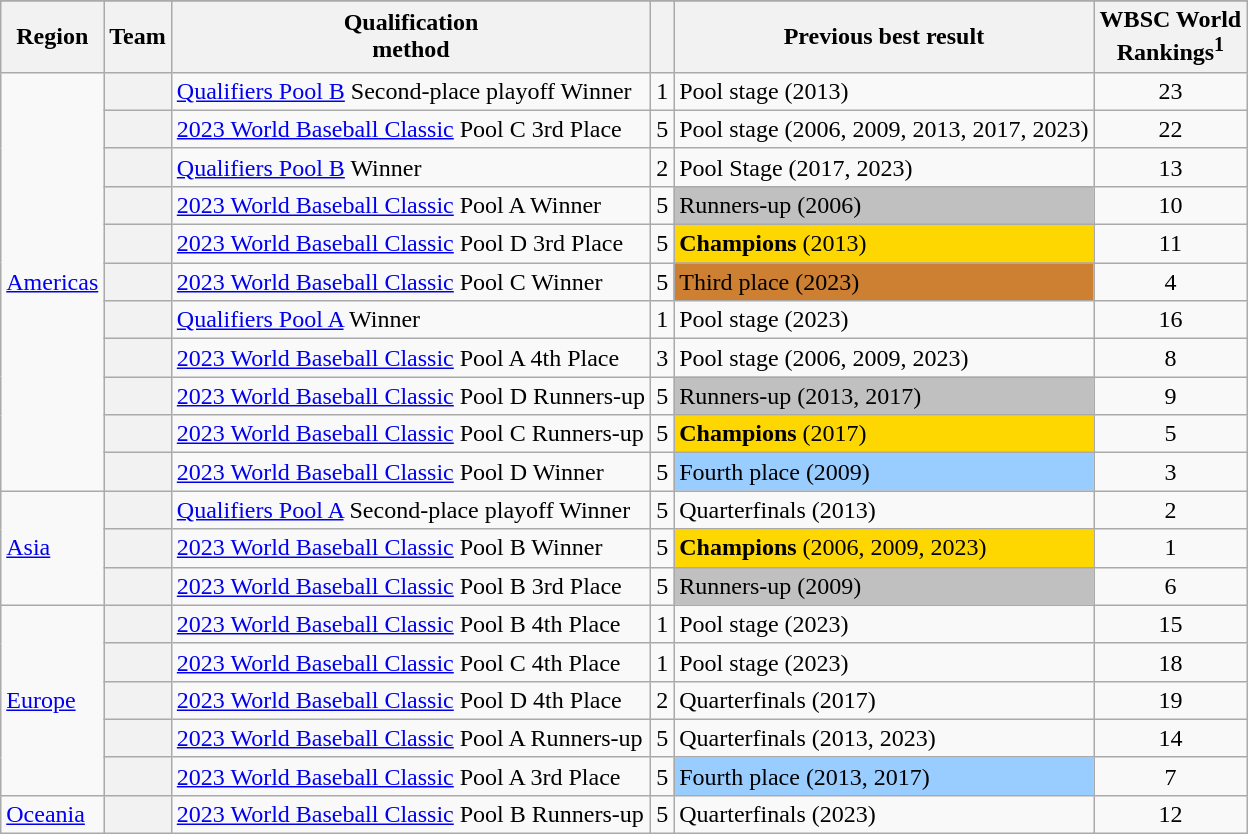<table class="wikitable sortable plainrowheaders">
<tr>
</tr>
<tr>
<th scope="col">Region</th>
<th scope="col">Team</th>
<th scope="col">Qualification<br>method</th>
<th scope="col"></th>
<th scope="col">Previous best result</th>
<th scope="col">WBSC World<br>Rankings<sup>1</sup></th>
</tr>
<tr>
<td rowspan="11"><a href='#'>Americas</a></td>
<th scope="row"></th>
<td><a href='#'>Qualifiers Pool B</a> Second-place playoff Winner</td>
<td align="center">1</td>
<td data-sort-value="6">Pool stage (2013)</td>
<td align="center">23</td>
</tr>
<tr>
<th scope="row"></th>
<td><a href='#'>2023 World Baseball Classic</a> Pool C 3rd Place</td>
<td align="center">5</td>
<td data-sort-value="6">Pool stage (2006, 2009, 2013, 2017, 2023)</td>
<td align="center">22</td>
</tr>
<tr>
<th scope="row"></th>
<td><a href='#'>Qualifiers Pool B</a> Winner</td>
<td align="center">2</td>
<td data-sort-value="6">Pool Stage (2017, 2023)</td>
<td align="center">13</td>
</tr>
<tr>
<th scope="row"></th>
<td><a href='#'>2023 World Baseball Classic</a> Pool A Winner</td>
<td align="center">5</td>
<td bgcolor="silver" data-sort-value="2">Runners-up (2006)</td>
<td align="center">10</td>
</tr>
<tr>
<th scope="row"></th>
<td><a href='#'>2023 World Baseball Classic</a> Pool D 3rd Place</td>
<td align="center">5</td>
<td bgcolor="gold" data-sort-value="1"><strong>Champions</strong> (2013)</td>
<td align="center">11</td>
</tr>
<tr>
<th scope="row"></th>
<td><a href='#'>2023 World Baseball Classic</a> Pool C Winner</td>
<td align="center">5</td>
<td bgcolor="#CD7F32" data-sort-value="3">Third place (2023)</td>
<td align="center">4</td>
</tr>
<tr>
<th scope="row"></th>
<td><a href='#'>Qualifiers Pool A</a> Winner</td>
<td align="center">1</td>
<td data-sort-value="7">Pool stage (2023)</td>
<td align="center">16</td>
</tr>
<tr>
<th scope="row"></th>
<td><a href='#'>2023 World Baseball Classic</a> Pool A 4th Place</td>
<td align="center">3</td>
<td data-sort-value="6">Pool stage (2006, 2009, 2023)</td>
<td align="center">8</td>
</tr>
<tr>
<th scope="row"></th>
<td><a href='#'>2023 World Baseball Classic</a> Pool D Runners-up</td>
<td align="center">5</td>
<td bgcolor="silver" data-sort-value="2">Runners-up (2013, 2017)</td>
<td align="center">9</td>
</tr>
<tr>
<th scope="row"></th>
<td><a href='#'>2023 World Baseball Classic</a> Pool C Runners-up</td>
<td align="center">5</td>
<td bgcolor="gold"data-sort-value="1"><strong>Champions</strong> (2017)</td>
<td align="center">5</td>
</tr>
<tr>
<th scope="row"></th>
<td><a href='#'>2023 World Baseball Classic</a> Pool D Winner</td>
<td align="center">5</td>
<td bgcolor="#9ACDFF" data-sort-value="3">Fourth place (2009)</td>
<td align="center">3</td>
</tr>
<tr>
<td rowspan="3"><a href='#'>Asia</a></td>
<th scope="row"></th>
<td><a href='#'>Qualifiers Pool A</a> Second-place playoff Winner</td>
<td align="center">5</td>
<td data-sort-value="6">Quarterfinals (2013)</td>
<td align="center">2</td>
</tr>
<tr>
<th scope="row"></th>
<td><a href='#'>2023 World Baseball Classic</a> Pool B Winner</td>
<td align="center">5</td>
<td bgcolor="gold"data-sort-value="1"><strong>Champions</strong> (2006, 2009, 2023)</td>
<td align="center">1</td>
</tr>
<tr>
<th scope="row"></th>
<td><a href='#'>2023 World Baseball Classic</a> Pool B 3rd Place</td>
<td align="center">5</td>
<td bgcolor="silver" data-sort-value="2">Runners-up (2009)</td>
<td align="center">6</td>
</tr>
<tr>
<td rowspan="5"><a href='#'>Europe</a></td>
<th scope="row"></th>
<td><a href='#'>2023 World Baseball Classic</a> Pool B 4th Place</td>
<td align="center">1</td>
<td data-sort-value="7">Pool stage (2023)</td>
<td align="center">15</td>
</tr>
<tr>
<th scope="row"></th>
<td><a href='#'>2023 World Baseball Classic</a> Pool C 4th Place</td>
<td align="center">1</td>
<td data-sort-value="7">Pool stage (2023)</td>
<td align="center">18</td>
</tr>
<tr>
<th scope="row"></th>
<td><a href='#'>2023 World Baseball Classic</a> Pool D 4th Place</td>
<td align="center">2</td>
<td data-sort-value="5">Quarterfinals (2017)</td>
<td align="center">19</td>
</tr>
<tr>
<th scope="row"></th>
<td><a href='#'>2023 World Baseball Classic</a> Pool A Runners-up</td>
<td align="center">5</td>
<td data-sort-value="5">Quarterfinals (2013, 2023)</td>
<td align="center">14</td>
</tr>
<tr>
<th scope="row"></th>
<td><a href='#'>2023 World Baseball Classic</a> Pool A 3rd Place</td>
<td align="center">5</td>
<td bgcolor="#9ACDFF" data-sort-value="4">Fourth place (2013, 2017)</td>
<td align="center">7</td>
</tr>
<tr>
<td><a href='#'>Oceania</a></td>
<th scope="row"></th>
<td><a href='#'>2023 World Baseball Classic</a> Pool B Runners-up</td>
<td align="center">5</td>
<td data-sort-value="5">Quarterfinals (2023)</td>
<td align="center">12</td>
</tr>
</table>
